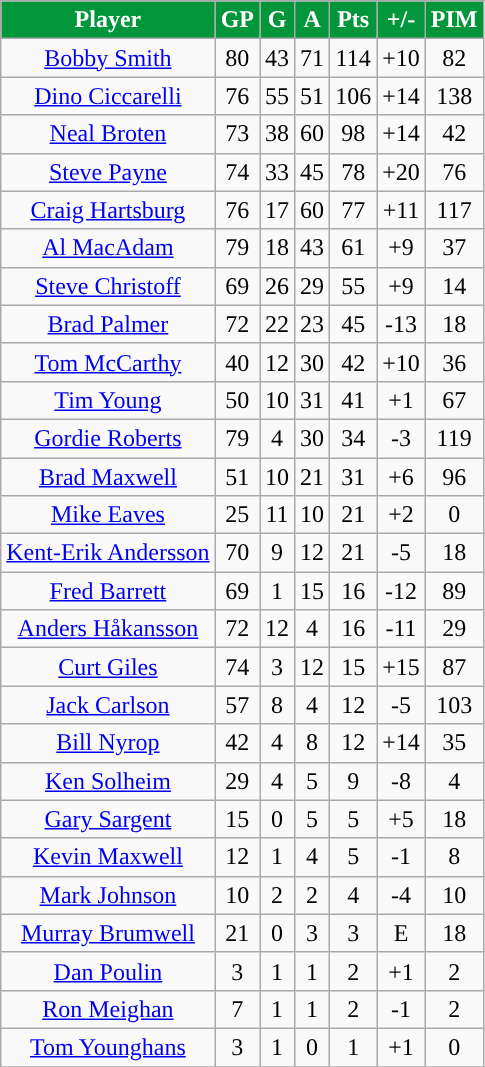<table class="wikitable sortable">
<tr>
<th style="color:white; background:#009639; ">Player</th>
<th style="color:white; background:#009639; ">GP</th>
<th style="color:white; background:#009639; ">G</th>
<th style="color:white; background:#009639; ">A</th>
<th style="color:white; background:#009639; ">Pts</th>
<th style="color:white; background:#009639; ">+/-</th>
<th style="color:white; background:#009639; ">PIM</th>
</tr>
<tr align="center">
<td><a href='#'>Bobby Smith</a></td>
<td>80</td>
<td>43</td>
<td>71</td>
<td>114</td>
<td>+10</td>
<td>82</td>
</tr>
<tr align="center">
<td><a href='#'>Dino Ciccarelli</a></td>
<td>76</td>
<td>55</td>
<td>51</td>
<td>106</td>
<td>+14</td>
<td>138</td>
</tr>
<tr align="center">
<td><a href='#'>Neal Broten</a></td>
<td>73</td>
<td>38</td>
<td>60</td>
<td>98</td>
<td>+14</td>
<td>42</td>
</tr>
<tr align="center">
<td><a href='#'>Steve Payne</a></td>
<td>74</td>
<td>33</td>
<td>45</td>
<td>78</td>
<td>+20</td>
<td>76</td>
</tr>
<tr align="center">
<td><a href='#'>Craig Hartsburg</a></td>
<td>76</td>
<td>17</td>
<td>60</td>
<td>77</td>
<td>+11</td>
<td>117</td>
</tr>
<tr align="center">
<td><a href='#'>Al MacAdam</a></td>
<td>79</td>
<td>18</td>
<td>43</td>
<td>61</td>
<td>+9</td>
<td>37</td>
</tr>
<tr align="center">
<td><a href='#'>Steve Christoff</a></td>
<td>69</td>
<td>26</td>
<td>29</td>
<td>55</td>
<td>+9</td>
<td>14</td>
</tr>
<tr align="center">
<td><a href='#'>Brad Palmer</a></td>
<td>72</td>
<td>22</td>
<td>23</td>
<td>45</td>
<td>-13</td>
<td>18</td>
</tr>
<tr align="center">
<td><a href='#'>Tom McCarthy</a></td>
<td>40</td>
<td>12</td>
<td>30</td>
<td>42</td>
<td>+10</td>
<td>36</td>
</tr>
<tr align="center">
<td><a href='#'>Tim Young</a></td>
<td>50</td>
<td>10</td>
<td>31</td>
<td>41</td>
<td>+1</td>
<td>67</td>
</tr>
<tr align="center">
<td><a href='#'>Gordie Roberts</a></td>
<td>79</td>
<td>4</td>
<td>30</td>
<td>34</td>
<td>-3</td>
<td>119</td>
</tr>
<tr align="center">
<td><a href='#'>Brad Maxwell</a></td>
<td>51</td>
<td>10</td>
<td>21</td>
<td>31</td>
<td>+6</td>
<td>96</td>
</tr>
<tr align="center">
<td><a href='#'>Mike Eaves</a></td>
<td>25</td>
<td>11</td>
<td>10</td>
<td>21</td>
<td>+2</td>
<td>0</td>
</tr>
<tr align="center">
<td><a href='#'>Kent-Erik Andersson</a></td>
<td>70</td>
<td>9</td>
<td>12</td>
<td>21</td>
<td>-5</td>
<td>18</td>
</tr>
<tr align="center">
<td><a href='#'>Fred Barrett</a></td>
<td>69</td>
<td>1</td>
<td>15</td>
<td>16</td>
<td>-12</td>
<td>89</td>
</tr>
<tr align="center">
<td><a href='#'>Anders Håkansson</a></td>
<td>72</td>
<td>12</td>
<td>4</td>
<td>16</td>
<td>-11</td>
<td>29</td>
</tr>
<tr align="center">
<td><a href='#'>Curt Giles</a></td>
<td>74</td>
<td>3</td>
<td>12</td>
<td>15</td>
<td>+15</td>
<td>87</td>
</tr>
<tr align="center">
<td><a href='#'>Jack Carlson</a></td>
<td>57</td>
<td>8</td>
<td>4</td>
<td>12</td>
<td>-5</td>
<td>103</td>
</tr>
<tr align="center">
<td><a href='#'>Bill Nyrop</a></td>
<td>42</td>
<td>4</td>
<td>8</td>
<td>12</td>
<td>+14</td>
<td>35</td>
</tr>
<tr align="center">
<td><a href='#'>Ken Solheim</a></td>
<td>29</td>
<td>4</td>
<td>5</td>
<td>9</td>
<td>-8</td>
<td>4</td>
</tr>
<tr align="center">
<td><a href='#'>Gary Sargent</a></td>
<td>15</td>
<td>0</td>
<td>5</td>
<td>5</td>
<td>+5</td>
<td>18</td>
</tr>
<tr align="center">
<td><a href='#'>Kevin Maxwell</a></td>
<td>12</td>
<td>1</td>
<td>4</td>
<td>5</td>
<td>-1</td>
<td>8</td>
</tr>
<tr align="center">
<td><a href='#'>Mark Johnson</a></td>
<td>10</td>
<td>2</td>
<td>2</td>
<td>4</td>
<td>-4</td>
<td>10</td>
</tr>
<tr align="center">
<td><a href='#'>Murray Brumwell</a></td>
<td>21</td>
<td>0</td>
<td>3</td>
<td>3</td>
<td>E</td>
<td>18</td>
</tr>
<tr align="center">
<td><a href='#'>Dan Poulin</a></td>
<td>3</td>
<td>1</td>
<td>1</td>
<td>2</td>
<td>+1</td>
<td>2</td>
</tr>
<tr align="center">
<td><a href='#'>Ron Meighan</a></td>
<td>7</td>
<td>1</td>
<td>1</td>
<td>2</td>
<td>-1</td>
<td>2</td>
</tr>
<tr align="center">
<td><a href='#'>Tom Younghans</a></td>
<td>3</td>
<td>1</td>
<td>0</td>
<td>1</td>
<td>+1</td>
<td>0</td>
</tr>
<tr align="center">
</tr>
</table>
